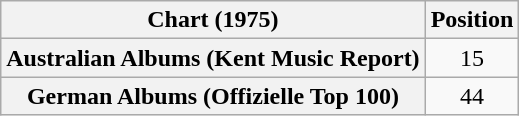<table class="wikitable sortable plainrowheaders" style="text-align:center">
<tr>
<th scope="col">Chart (1975)</th>
<th scope="col">Position</th>
</tr>
<tr>
<th scope="row">Australian Albums (Kent Music Report)</th>
<td>15</td>
</tr>
<tr>
<th scope="row">German Albums (Offizielle Top 100)</th>
<td>44</td>
</tr>
</table>
